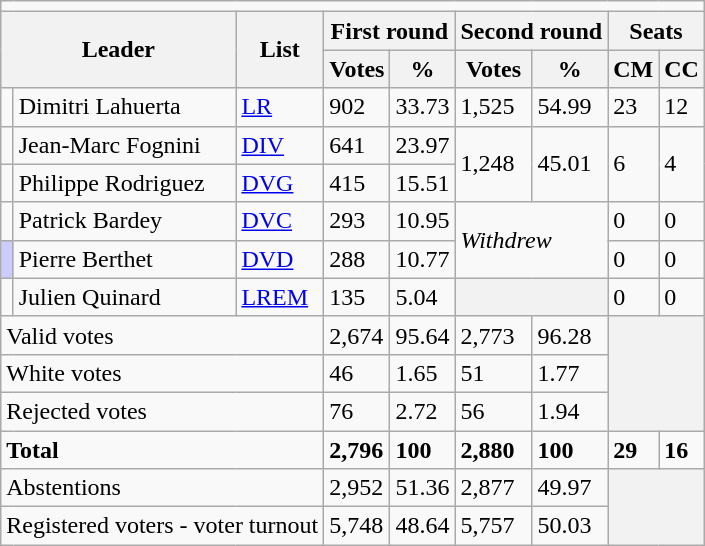<table class="wikitable">
<tr>
<td colspan="9"></td>
</tr>
<tr>
<th colspan="2" rowspan="2">Leader</th>
<th rowspan="2">List</th>
<th colspan="2">First round</th>
<th colspan="2">Second round</th>
<th colspan="2">Seats</th>
</tr>
<tr>
<th>Votes</th>
<th>%</th>
<th>Votes</th>
<th>%</th>
<th>CM</th>
<th>CC</th>
</tr>
<tr>
<td bgcolor=></td>
<td>Dimitri Lahuerta</td>
<td><a href='#'>LR</a></td>
<td>902</td>
<td>33.73</td>
<td>1,525</td>
<td>54.99</td>
<td>23</td>
<td>12</td>
</tr>
<tr>
<td bgcolor=></td>
<td>Jean-Marc Fognini</td>
<td><a href='#'>DIV</a></td>
<td>641</td>
<td>23.97</td>
<td rowspan="2">1,248</td>
<td rowspan="2">45.01</td>
<td rowspan="2">6</td>
<td rowspan="2">4</td>
</tr>
<tr>
<td bgcolor=></td>
<td>Philippe Rodriguez</td>
<td><a href='#'>DVG</a></td>
<td>415</td>
<td>15.51</td>
</tr>
<tr>
<td bgcolor=></td>
<td>Patrick Bardey</td>
<td><a href='#'>DVC</a></td>
<td>293</td>
<td>10.95</td>
<td colspan="2" rowspan="2"><em>Withdrew</em></td>
<td>0</td>
<td>0</td>
</tr>
<tr>
<td bgcolor="#ccccff"></td>
<td>Pierre Berthet</td>
<td><a href='#'>DVD</a></td>
<td>288</td>
<td>10.77</td>
<td>0</td>
<td>0</td>
</tr>
<tr>
<td bgcolor=></td>
<td>Julien Quinard</td>
<td><a href='#'>LREM</a></td>
<td>135</td>
<td>5.04</td>
<th colspan="2"></th>
<td>0</td>
<td>0</td>
</tr>
<tr>
<td colspan="3">Valid votes</td>
<td>2,674</td>
<td>95.64</td>
<td>2,773</td>
<td>96.28</td>
<th colspan="2" rowspan="3"></th>
</tr>
<tr>
<td colspan="3">White votes</td>
<td>46</td>
<td>1.65</td>
<td>51</td>
<td>1.77</td>
</tr>
<tr>
<td colspan="3">Rejected votes</td>
<td>76</td>
<td>2.72</td>
<td>56</td>
<td>1.94</td>
</tr>
<tr>
<td colspan="3"><strong>Total</strong></td>
<td><strong>2,796</strong></td>
<td><strong>100</strong></td>
<td><strong>2,880</strong></td>
<td><strong>100</strong></td>
<td><strong>29</strong></td>
<td><strong>16</strong></td>
</tr>
<tr>
<td colspan="3">Abstentions</td>
<td>2,952</td>
<td>51.36</td>
<td>2,877</td>
<td>49.97</td>
<th colspan="2" rowspan="2"></th>
</tr>
<tr>
<td colspan="3">Registered voters - voter turnout</td>
<td>5,748</td>
<td>48.64</td>
<td>5,757</td>
<td>50.03</td>
</tr>
</table>
